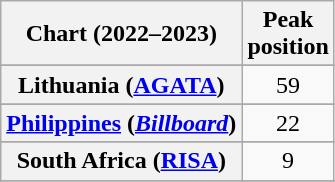<table class="wikitable sortable plainrowheaders" style="text-align:center">
<tr>
<th scope="col">Chart (2022–2023)</th>
<th scope="col">Peak<br>position</th>
</tr>
<tr>
</tr>
<tr>
</tr>
<tr>
</tr>
<tr>
</tr>
<tr>
<th scope="row">Lithuania (<a href='#'>AGATA</a>)</th>
<td>59</td>
</tr>
<tr>
</tr>
<tr>
</tr>
<tr>
</tr>
<tr>
<th scope="row"><a href='#'>Philippines</a> (<em><a href='#'>Billboard</a></em>)</th>
<td>22</td>
</tr>
<tr>
</tr>
<tr>
<th scope="row">South Africa (<a href='#'>RISA</a>)</th>
<td>9</td>
</tr>
<tr>
</tr>
<tr>
</tr>
<tr>
</tr>
<tr>
</tr>
<tr>
</tr>
<tr>
</tr>
<tr>
</tr>
<tr>
</tr>
</table>
